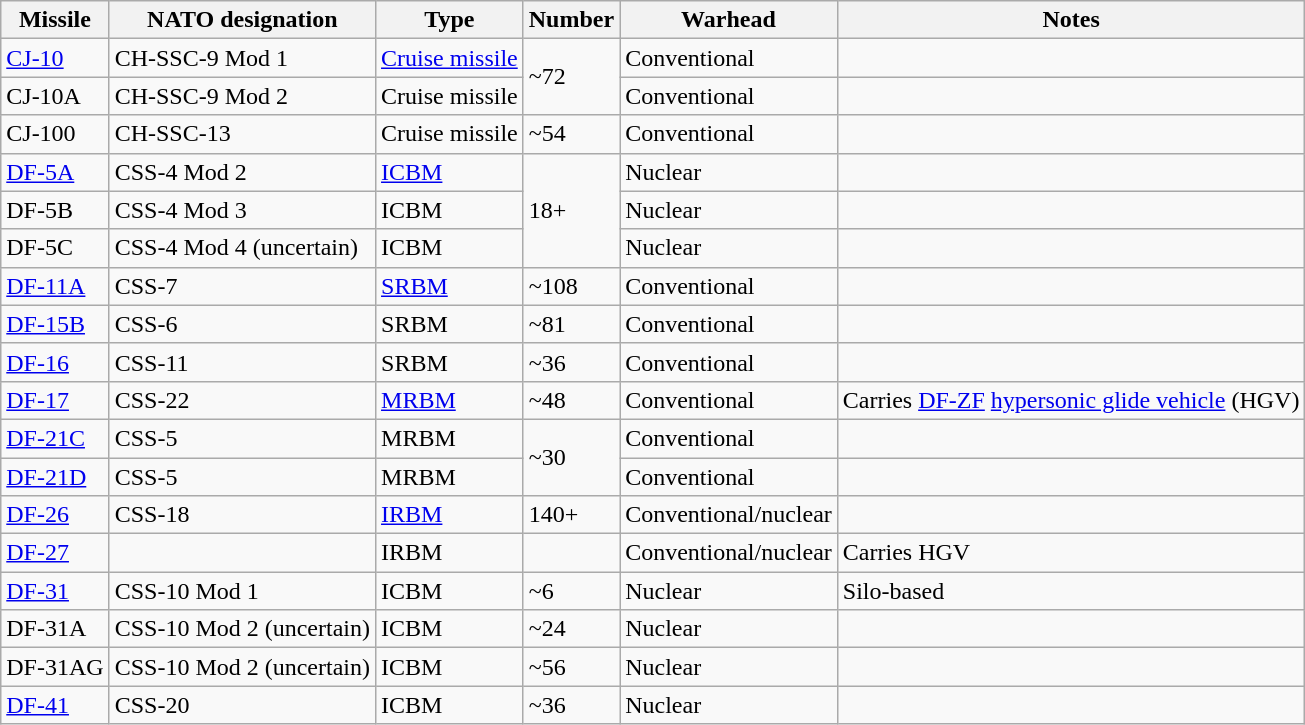<table class="wikitable">
<tr>
<th>Missile</th>
<th>NATO designation</th>
<th>Type</th>
<th>Number</th>
<th>Warhead</th>
<th>Notes</th>
</tr>
<tr>
<td><a href='#'>CJ-10</a></td>
<td>CH-SSC-9 Mod 1</td>
<td><a href='#'>Cruise missile</a></td>
<td rowspan="2">~72</td>
<td>Conventional</td>
<td></td>
</tr>
<tr>
<td>CJ-10A</td>
<td>CH-SSC-9 Mod 2</td>
<td>Cruise missile</td>
<td>Conventional</td>
<td></td>
</tr>
<tr>
<td>CJ-100</td>
<td>CH-SSC-13</td>
<td>Cruise missile</td>
<td>~54</td>
<td>Conventional</td>
<td></td>
</tr>
<tr>
<td><a href='#'>DF-5A</a></td>
<td>CSS-4 Mod 2</td>
<td><a href='#'>ICBM</a></td>
<td rowspan="3">18+</td>
<td>Nuclear</td>
<td></td>
</tr>
<tr>
<td>DF-5B</td>
<td>CSS-4 Mod 3</td>
<td>ICBM</td>
<td>Nuclear</td>
<td></td>
</tr>
<tr>
<td>DF-5C</td>
<td>CSS-4 Mod 4 (uncertain)</td>
<td>ICBM</td>
<td>Nuclear</td>
<td></td>
</tr>
<tr>
<td><a href='#'>DF-11A</a></td>
<td>CSS-7</td>
<td><a href='#'>SRBM</a></td>
<td>~108</td>
<td>Conventional</td>
<td></td>
</tr>
<tr>
<td><a href='#'>DF-15B</a></td>
<td>CSS-6</td>
<td>SRBM</td>
<td>~81</td>
<td>Conventional</td>
<td></td>
</tr>
<tr>
<td><a href='#'>DF-16</a></td>
<td>CSS-11</td>
<td>SRBM</td>
<td>~36</td>
<td>Conventional</td>
<td></td>
</tr>
<tr>
<td><a href='#'>DF-17</a></td>
<td>CSS-22</td>
<td><a href='#'>MRBM</a></td>
<td>~48</td>
<td>Conventional</td>
<td>Carries <a href='#'>DF-ZF</a> <a href='#'>hypersonic glide vehicle</a> (HGV)</td>
</tr>
<tr>
<td><a href='#'>DF-21C</a></td>
<td>CSS-5</td>
<td>MRBM</td>
<td rowspan="2">~30</td>
<td>Conventional</td>
<td></td>
</tr>
<tr>
<td><a href='#'>DF-21D</a></td>
<td>CSS-5</td>
<td>MRBM</td>
<td>Conventional</td>
<td></td>
</tr>
<tr>
<td><a href='#'>DF-26</a></td>
<td>CSS-18</td>
<td><a href='#'>IRBM</a></td>
<td>140+</td>
<td>Conventional/nuclear</td>
<td></td>
</tr>
<tr>
<td><a href='#'>DF-27</a></td>
<td></td>
<td>IRBM</td>
<td></td>
<td>Conventional/nuclear</td>
<td>Carries HGV</td>
</tr>
<tr>
<td><a href='#'>DF-31</a></td>
<td>CSS-10 Mod 1</td>
<td>ICBM</td>
<td>~6</td>
<td>Nuclear</td>
<td>Silo-based</td>
</tr>
<tr>
<td>DF-31A</td>
<td>CSS-10 Mod 2 (uncertain)</td>
<td>ICBM</td>
<td>~24</td>
<td>Nuclear</td>
<td></td>
</tr>
<tr>
<td>DF-31AG</td>
<td>CSS-10 Mod 2 (uncertain)</td>
<td>ICBM</td>
<td>~56</td>
<td>Nuclear</td>
<td></td>
</tr>
<tr>
<td><a href='#'>DF-41</a></td>
<td>CSS-20</td>
<td>ICBM</td>
<td>~36</td>
<td>Nuclear</td>
<td></td>
</tr>
</table>
